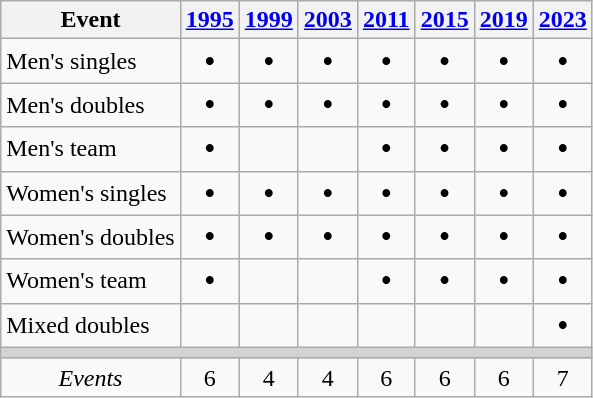<table class="wikitable" style="text-align:center">
<tr>
<th>Event</th>
<th><a href='#'>1995</a></th>
<th><a href='#'>1999</a></th>
<th><a href='#'>2003</a></th>
<th><a href='#'>2011</a></th>
<th><a href='#'>2015</a></th>
<th><a href='#'>2019</a></th>
<th><a href='#'>2023</a></th>
</tr>
<tr>
<td align=left>Men's singles</td>
<td><big><strong>•</strong></big></td>
<td><big><strong>•</strong></big></td>
<td><big><strong>•</strong></big></td>
<td><big><strong>•</strong></big></td>
<td><big><strong>•</strong></big></td>
<td><big><strong>•</strong></big></td>
<td><big><strong>•</strong></big></td>
</tr>
<tr>
<td align=left>Men's doubles</td>
<td><big><strong>•</strong></big></td>
<td><big><strong>•</strong></big></td>
<td><big><strong>•</strong></big></td>
<td><big><strong>•</strong></big></td>
<td><big><strong>•</strong></big></td>
<td><big><strong>•</strong></big></td>
<td><big><strong>•</strong></big></td>
</tr>
<tr>
<td align=left>Men's team</td>
<td><big><strong>•</strong></big></td>
<td></td>
<td></td>
<td><big><strong>•</strong></big></td>
<td><big><strong>•</strong></big></td>
<td><big><strong>•</strong></big></td>
<td><big><strong>•</strong></big></td>
</tr>
<tr>
<td align=left>Women's singles</td>
<td><big><strong>•</strong></big></td>
<td><big><strong>•</strong></big></td>
<td><big><strong>•</strong></big></td>
<td><big><strong>•</strong></big></td>
<td><big><strong>•</strong></big></td>
<td><big><strong>•</strong></big></td>
<td><big><strong>•</strong></big></td>
</tr>
<tr>
<td align=left>Women's doubles</td>
<td><big><strong>•</strong></big></td>
<td><big><strong>•</strong></big></td>
<td><big><strong>•</strong></big></td>
<td><big><strong>•</strong></big></td>
<td><big><strong>•</strong></big></td>
<td><big><strong>•</strong></big></td>
<td><big><strong>•</strong></big></td>
</tr>
<tr>
<td align=left>Women's team</td>
<td><big><strong>•</strong></big></td>
<td></td>
<td></td>
<td><big><strong>•</strong></big></td>
<td><big><strong>•</strong></big></td>
<td><big><strong>•</strong></big></td>
<td><big><strong>•</strong></big></td>
</tr>
<tr>
<td align=left>Mixed doubles</td>
<td></td>
<td></td>
<td></td>
<td></td>
<td></td>
<td></td>
<td><big><strong>•</strong></big></td>
</tr>
<tr bgcolor=lightgray>
<td colspan=8></td>
</tr>
<tr>
<td><em>Events</em></td>
<td>6</td>
<td>4</td>
<td>4</td>
<td>6</td>
<td>6</td>
<td>6</td>
<td>7</td>
</tr>
</table>
